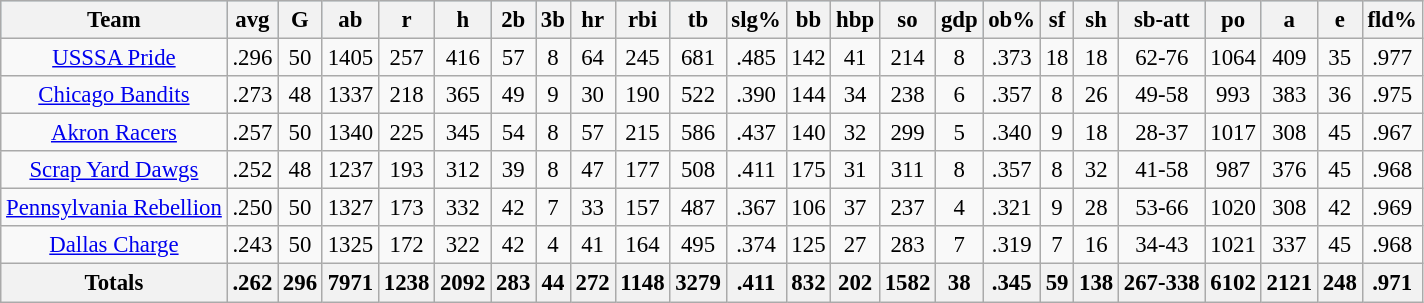<table class="wikitable sortable" style="font-size:95%; text-align:center;">
<tr style="background:lightblue;">
<th>Team</th>
<th>avg</th>
<th>G</th>
<th>ab</th>
<th>r</th>
<th>h</th>
<th>2b</th>
<th>3b</th>
<th>hr</th>
<th>rbi</th>
<th>tb</th>
<th>slg%</th>
<th>bb</th>
<th>hbp</th>
<th>so</th>
<th>gdp</th>
<th>ob%</th>
<th>sf</th>
<th>sh</th>
<th>sb-att</th>
<th>po</th>
<th>a</th>
<th>e</th>
<th>fld%</th>
</tr>
<tr>
<td><a href='#'>USSSA Pride</a></td>
<td>.296</td>
<td>50</td>
<td>1405</td>
<td>257</td>
<td>416</td>
<td>57</td>
<td>8</td>
<td>64</td>
<td>245</td>
<td>681</td>
<td>.485</td>
<td>142</td>
<td>41</td>
<td>214</td>
<td>8</td>
<td>.373</td>
<td>18</td>
<td>18</td>
<td>62-76</td>
<td>1064</td>
<td>409</td>
<td>35</td>
<td>.977</td>
</tr>
<tr>
<td><a href='#'>Chicago Bandits</a></td>
<td>.273</td>
<td>48</td>
<td>1337</td>
<td>218</td>
<td>365</td>
<td>49</td>
<td>9</td>
<td>30</td>
<td>190</td>
<td>522</td>
<td>.390</td>
<td>144</td>
<td>34</td>
<td>238</td>
<td>6</td>
<td>.357</td>
<td>8</td>
<td>26</td>
<td>49-58</td>
<td>993</td>
<td>383</td>
<td>36</td>
<td>.975</td>
</tr>
<tr>
<td><a href='#'>Akron Racers</a></td>
<td>.257</td>
<td>50</td>
<td>1340</td>
<td>225</td>
<td>345</td>
<td>54</td>
<td>8</td>
<td>57</td>
<td>215</td>
<td>586</td>
<td>.437</td>
<td>140</td>
<td>32</td>
<td>299</td>
<td>5</td>
<td>.340</td>
<td>9</td>
<td>18</td>
<td>28-37</td>
<td>1017</td>
<td>308</td>
<td>45</td>
<td>.967</td>
</tr>
<tr>
<td><a href='#'>Scrap Yard Dawgs</a></td>
<td>.252</td>
<td>48</td>
<td>1237</td>
<td>193</td>
<td>312</td>
<td>39</td>
<td>8</td>
<td>47</td>
<td>177</td>
<td>508</td>
<td>.411</td>
<td>175</td>
<td>31</td>
<td>311</td>
<td>8</td>
<td>.357</td>
<td>8</td>
<td>32</td>
<td>41-58</td>
<td>987</td>
<td>376</td>
<td>45</td>
<td>.968</td>
</tr>
<tr>
<td><a href='#'>Pennsylvania Rebellion</a></td>
<td>.250</td>
<td>50</td>
<td>1327</td>
<td>173</td>
<td>332</td>
<td>42</td>
<td>7</td>
<td>33</td>
<td>157</td>
<td>487</td>
<td>.367</td>
<td>106</td>
<td>37</td>
<td>237</td>
<td>4</td>
<td>.321</td>
<td>9</td>
<td>28</td>
<td>53-66</td>
<td>1020</td>
<td>308</td>
<td>42</td>
<td>.969</td>
</tr>
<tr>
<td><a href='#'>Dallas Charge</a></td>
<td>.243</td>
<td>50</td>
<td>1325</td>
<td>172</td>
<td>322</td>
<td>42</td>
<td>4</td>
<td>41</td>
<td>164</td>
<td>495</td>
<td>.374</td>
<td>125</td>
<td>27</td>
<td>283</td>
<td>7</td>
<td>.319</td>
<td>7</td>
<td>16</td>
<td>34-43</td>
<td>1021</td>
<td>337</td>
<td>45</td>
<td>.968</td>
</tr>
<tr>
<th>Totals</th>
<th>.262</th>
<th>296</th>
<th>7971</th>
<th>1238</th>
<th>2092</th>
<th>283</th>
<th>44</th>
<th>272</th>
<th>1148</th>
<th>3279</th>
<th>.411</th>
<th>832</th>
<th>202</th>
<th>1582</th>
<th>38</th>
<th>.345</th>
<th>59</th>
<th>138</th>
<th>267-338</th>
<th>6102</th>
<th>2121</th>
<th>248</th>
<th>.971</th>
</tr>
</table>
